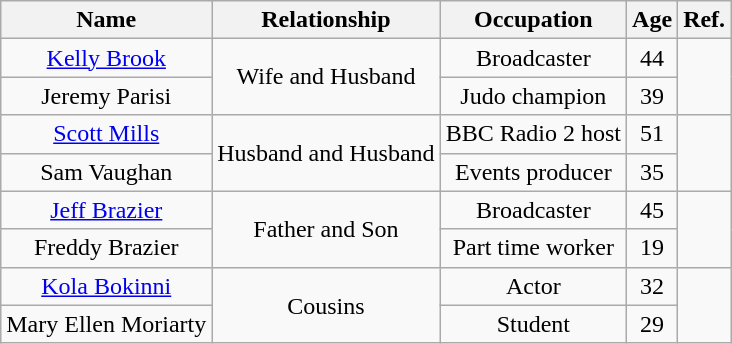<table class="wikitable sortable" style="text-align: center; ">
<tr>
<th>Name</th>
<th>Relationship</th>
<th>Occupation</th>
<th>Age</th>
<th>Ref.</th>
</tr>
<tr>
<td><a href='#'>Kelly Brook</a></td>
<td rowspan="2">Wife and Husband</td>
<td>Broadcaster</td>
<td>44</td>
<td rowspan="2"></td>
</tr>
<tr>
<td>Jeremy Parisi</td>
<td>Judo champion</td>
<td>39</td>
</tr>
<tr>
<td><a href='#'>Scott Mills</a></td>
<td rowspan="2">Husband and Husband</td>
<td>BBC Radio 2 host</td>
<td>51</td>
<td rowspan="2"></td>
</tr>
<tr>
<td>Sam Vaughan</td>
<td>Events producer</td>
<td>35</td>
</tr>
<tr>
<td><a href='#'>Jeff Brazier</a></td>
<td rowspan="2">Father and Son</td>
<td>Broadcaster</td>
<td>45</td>
<td rowspan="2"></td>
</tr>
<tr>
<td>Freddy Brazier</td>
<td>Part time worker</td>
<td>19</td>
</tr>
<tr>
<td><a href='#'>Kola Bokinni</a></td>
<td rowspan="2">Cousins</td>
<td>Actor</td>
<td>32</td>
<td rowspan="2"></td>
</tr>
<tr>
<td>Mary Ellen Moriarty</td>
<td>Student</td>
<td>29</td>
</tr>
</table>
